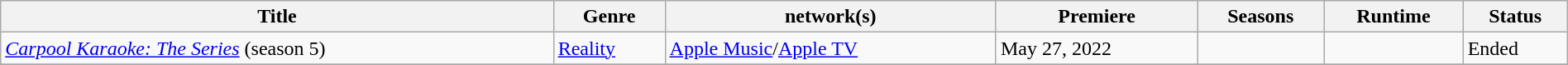<table class="wikitable sortable" style="width:100%">
<tr>
<th>Title</th>
<th>Genre</th>
<th> network(s)</th>
<th>Premiere</th>
<th>Seasons</th>
<th>Runtime</th>
<th>Status</th>
</tr>
<tr>
<td><em><a href='#'>Carpool Karaoke: The Series</a></em> (season 5)</td>
<td><a href='#'>Reality</a></td>
<td><a href='#'>Apple Music</a>/<a href='#'>Apple TV</a></td>
<td>May 27, 2022</td>
<td></td>
<td></td>
<td>Ended</td>
</tr>
<tr>
</tr>
</table>
